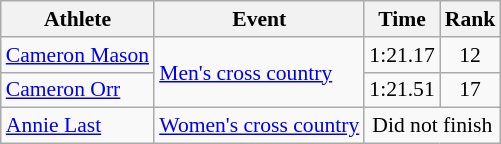<table class=wikitable style=font-size:90%;text-align:center>
<tr>
<th>Athlete</th>
<th>Event</th>
<th>Time</th>
<th>Rank</th>
</tr>
<tr>
<td align=left><a href='#'>Cameron Mason</a></td>
<td align=left rowspan=2><a href='#'>Men's cross country</a></td>
<td>1:21.17</td>
<td>12</td>
</tr>
<tr>
<td align=left><a href='#'>Cameron Orr</a></td>
<td>1:21.51</td>
<td>17</td>
</tr>
<tr>
<td align=left><a href='#'>Annie Last</a></td>
<td align=left><a href='#'>Women's cross country</a></td>
<td colspan=2>Did not finish</td>
</tr>
</table>
